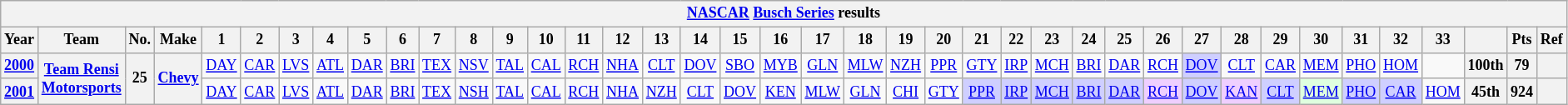<table class="wikitable" style="text-align:center; font-size:75%">
<tr>
<th colspan=42><a href='#'>NASCAR</a> <a href='#'>Busch Series</a> results</th>
</tr>
<tr>
<th>Year</th>
<th>Team</th>
<th>No.</th>
<th>Make</th>
<th>1</th>
<th>2</th>
<th>3</th>
<th>4</th>
<th>5</th>
<th>6</th>
<th>7</th>
<th>8</th>
<th>9</th>
<th>10</th>
<th>11</th>
<th>12</th>
<th>13</th>
<th>14</th>
<th>15</th>
<th>16</th>
<th>17</th>
<th>18</th>
<th>19</th>
<th>20</th>
<th>21</th>
<th>22</th>
<th>23</th>
<th>24</th>
<th>25</th>
<th>26</th>
<th>27</th>
<th>28</th>
<th>29</th>
<th>30</th>
<th>31</th>
<th>32</th>
<th>33</th>
<th></th>
<th>Pts</th>
<th>Ref</th>
</tr>
<tr>
<th><a href='#'>2000</a></th>
<th rowspan=2><a href='#'>Team Rensi Motorsports</a></th>
<th rowspan=2>25</th>
<th rowspan=2><a href='#'>Chevy</a></th>
<td><a href='#'>DAY</a></td>
<td><a href='#'>CAR</a></td>
<td><a href='#'>LVS</a></td>
<td><a href='#'>ATL</a></td>
<td><a href='#'>DAR</a></td>
<td><a href='#'>BRI</a></td>
<td><a href='#'>TEX</a></td>
<td><a href='#'>NSV</a></td>
<td><a href='#'>TAL</a></td>
<td><a href='#'>CAL</a></td>
<td><a href='#'>RCH</a></td>
<td><a href='#'>NHA</a></td>
<td><a href='#'>CLT</a></td>
<td><a href='#'>DOV</a></td>
<td><a href='#'>SBO</a></td>
<td><a href='#'>MYB</a></td>
<td><a href='#'>GLN</a></td>
<td><a href='#'>MLW</a></td>
<td><a href='#'>NZH</a></td>
<td><a href='#'>PPR</a></td>
<td><a href='#'>GTY</a></td>
<td><a href='#'>IRP</a></td>
<td><a href='#'>MCH</a></td>
<td><a href='#'>BRI</a></td>
<td><a href='#'>DAR</a></td>
<td><a href='#'>RCH</a></td>
<td style="background:#CFCFFF;"><a href='#'>DOV</a><br></td>
<td><a href='#'>CLT</a></td>
<td><a href='#'>CAR</a></td>
<td><a href='#'>MEM</a></td>
<td><a href='#'>PHO</a></td>
<td><a href='#'>HOM</a></td>
<td></td>
<th>100th</th>
<th>79</th>
<th></th>
</tr>
<tr>
<th><a href='#'>2001</a></th>
<td><a href='#'>DAY</a></td>
<td><a href='#'>CAR</a></td>
<td><a href='#'>LVS</a></td>
<td><a href='#'>ATL</a></td>
<td><a href='#'>DAR</a></td>
<td><a href='#'>BRI</a></td>
<td><a href='#'>TEX</a></td>
<td><a href='#'>NSH</a></td>
<td><a href='#'>TAL</a></td>
<td><a href='#'>CAL</a></td>
<td><a href='#'>RCH</a></td>
<td><a href='#'>NHA</a></td>
<td><a href='#'>NZH</a></td>
<td><a href='#'>CLT</a></td>
<td><a href='#'>DOV</a></td>
<td><a href='#'>KEN</a></td>
<td><a href='#'>MLW</a></td>
<td><a href='#'>GLN</a></td>
<td><a href='#'>CHI</a></td>
<td><a href='#'>GTY</a></td>
<td style="background:#CFCFFF;"><a href='#'>PPR</a><br></td>
<td style="background:#CFCFFF;"><a href='#'>IRP</a><br></td>
<td style="background:#CFCFFF;"><a href='#'>MCH</a><br></td>
<td style="background:#CFCFFF;"><a href='#'>BRI</a><br></td>
<td style="background:#CFCFFF;"><a href='#'>DAR</a><br></td>
<td style="background:#EFCFFF;"><a href='#'>RCH</a><br></td>
<td style="background:#CFCFFF;"><a href='#'>DOV</a><br></td>
<td style="background:#EFCFFF;"><a href='#'>KAN</a><br></td>
<td style="background:#CFCFFF;"><a href='#'>CLT</a><br></td>
<td style="background:#DFFFDF;"><a href='#'>MEM</a><br></td>
<td style="background:#CFCFFF;"><a href='#'>PHO</a><br></td>
<td style="background:#CFCFFF;"><a href='#'>CAR</a><br></td>
<td><a href='#'>HOM</a></td>
<th>45th</th>
<th>924</th>
<th></th>
</tr>
</table>
